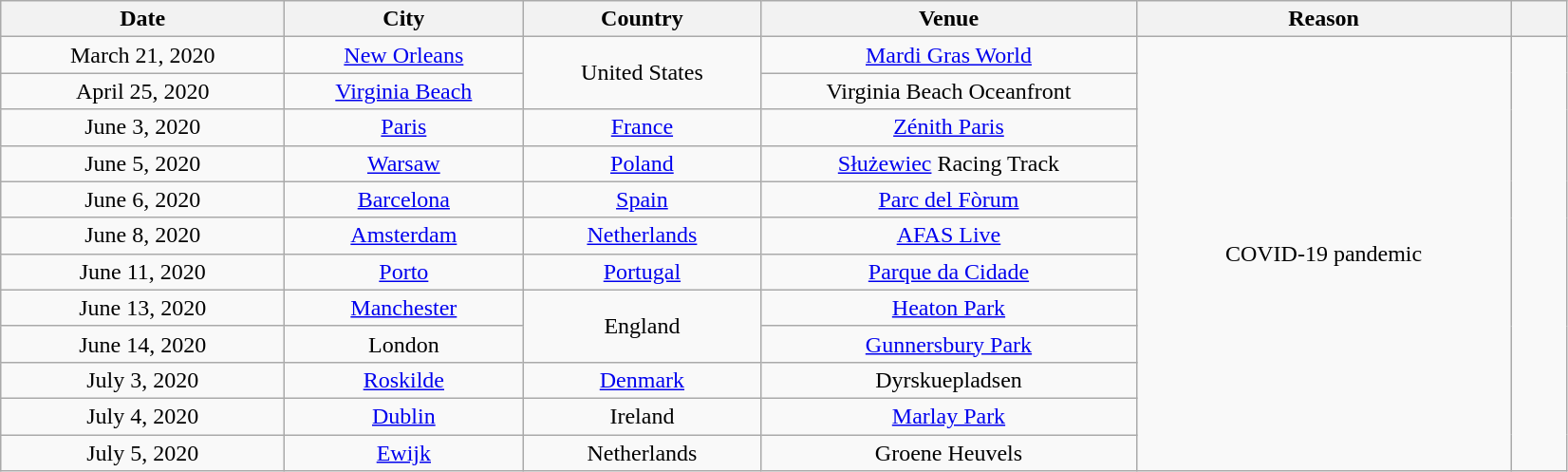<table class="wikitable plainrowheaders" style="text-align:center;">
<tr>
<th scope="col" style="width:12em;">Date</th>
<th scope="col" style="width:10em;">City</th>
<th scope="col" style="width:10em;">Country</th>
<th scope="col" style="width:16em;">Venue</th>
<th scope="col" style="width:16em;">Reason</th>
<th scope="col" style="width:2em;"></th>
</tr>
<tr>
<td>March 21, 2020</td>
<td><a href='#'>New Orleans</a></td>
<td rowspan="2">United States</td>
<td><a href='#'>Mardi Gras World</a></td>
<td rowspan="12">COVID-19 pandemic</td>
<td rowspan="12"></td>
</tr>
<tr>
<td>April 25, 2020</td>
<td><a href='#'>Virginia Beach</a></td>
<td>Virginia Beach Oceanfront</td>
</tr>
<tr>
<td>June 3, 2020</td>
<td><a href='#'>Paris</a></td>
<td><a href='#'>France</a></td>
<td><a href='#'>Zénith Paris</a></td>
</tr>
<tr>
<td>June 5, 2020</td>
<td><a href='#'>Warsaw</a></td>
<td><a href='#'>Poland</a></td>
<td><a href='#'>Służewiec</a> Racing Track</td>
</tr>
<tr>
<td>June 6, 2020</td>
<td><a href='#'>Barcelona</a></td>
<td><a href='#'>Spain</a></td>
<td><a href='#'>Parc del Fòrum</a></td>
</tr>
<tr>
<td>June 8, 2020</td>
<td><a href='#'>Amsterdam</a></td>
<td><a href='#'>Netherlands</a></td>
<td><a href='#'>AFAS Live</a></td>
</tr>
<tr>
<td>June 11, 2020</td>
<td><a href='#'>Porto</a></td>
<td><a href='#'>Portugal</a></td>
<td><a href='#'>Parque da Cidade</a></td>
</tr>
<tr>
<td>June 13, 2020</td>
<td><a href='#'>Manchester</a></td>
<td rowspan="2">England</td>
<td><a href='#'>Heaton Park</a></td>
</tr>
<tr>
<td>June 14, 2020</td>
<td>London</td>
<td><a href='#'>Gunnersbury Park</a></td>
</tr>
<tr>
<td>July 3, 2020</td>
<td><a href='#'>Roskilde</a></td>
<td><a href='#'>Denmark</a></td>
<td>Dyrskuepladsen</td>
</tr>
<tr>
<td>July 4, 2020</td>
<td><a href='#'>Dublin</a></td>
<td>Ireland</td>
<td><a href='#'>Marlay Park</a></td>
</tr>
<tr>
<td>July 5, 2020</td>
<td><a href='#'>Ewijk</a></td>
<td>Netherlands</td>
<td>Groene Heuvels</td>
</tr>
</table>
